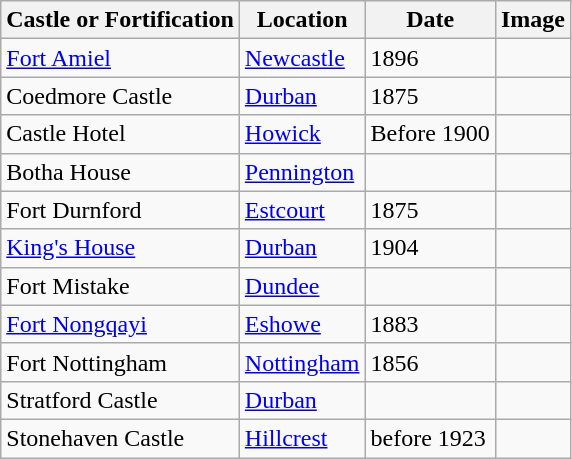<table class="wikitable">
<tr>
<th>Castle or Fortification</th>
<th>Location</th>
<th>Date</th>
<th>Image</th>
</tr>
<tr>
<td><a href='#'>Fort Amiel</a></td>
<td><a href='#'>Newcastle</a></td>
<td>1896</td>
<td></td>
</tr>
<tr>
<td>Coedmore Castle</td>
<td><a href='#'>Durban</a></td>
<td>1875</td>
<td></td>
</tr>
<tr>
<td>Castle Hotel</td>
<td><a href='#'>Howick</a></td>
<td>Before 1900</td>
<td></td>
</tr>
<tr>
<td>Botha House</td>
<td><a href='#'>Pennington</a></td>
<td></td>
<td></td>
</tr>
<tr>
<td>Fort Durnford</td>
<td><a href='#'>Estcourt</a></td>
<td>1875</td>
<td></td>
</tr>
<tr>
<td><a href='#'>King's House</a></td>
<td><a href='#'>Durban</a></td>
<td>1904</td>
<td></td>
</tr>
<tr>
<td>Fort Mistake</td>
<td><a href='#'>Dundee</a></td>
<td></td>
<td></td>
</tr>
<tr>
<td><a href='#'>Fort Nongqayi</a></td>
<td><a href='#'>Eshowe</a></td>
<td>1883</td>
<td></td>
</tr>
<tr>
<td>Fort Nottingham</td>
<td><a href='#'>Nottingham</a></td>
<td>1856</td>
<td></td>
</tr>
<tr>
<td>Stratford Castle</td>
<td><a href='#'>Durban</a></td>
<td></td>
<td></td>
</tr>
<tr>
<td>Stonehaven Castle</td>
<td><a href='#'>Hillcrest</a></td>
<td>before 1923</td>
<td></td>
</tr>
</table>
